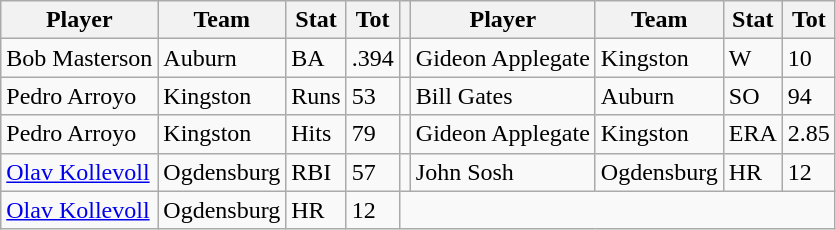<table class="wikitable">
<tr>
<th>Player</th>
<th>Team</th>
<th>Stat</th>
<th>Tot</th>
<th></th>
<th>Player</th>
<th>Team</th>
<th>Stat</th>
<th>Tot</th>
</tr>
<tr>
<td>Bob Masterson</td>
<td>Auburn</td>
<td>BA</td>
<td>.394</td>
<td></td>
<td>Gideon Applegate</td>
<td>Kingston</td>
<td>W</td>
<td>10</td>
</tr>
<tr>
<td>Pedro Arroyo</td>
<td>Kingston</td>
<td>Runs</td>
<td>53</td>
<td></td>
<td>Bill Gates</td>
<td>Auburn</td>
<td>SO</td>
<td>94</td>
</tr>
<tr>
<td>Pedro Arroyo</td>
<td>Kingston</td>
<td>Hits</td>
<td>79</td>
<td></td>
<td>Gideon Applegate</td>
<td>Kingston</td>
<td>ERA</td>
<td>2.85</td>
</tr>
<tr>
<td><a href='#'>Olav Kollevoll</a></td>
<td>Ogdensburg</td>
<td>RBI</td>
<td>57</td>
<td></td>
<td>John Sosh</td>
<td>Ogdensburg</td>
<td>HR</td>
<td>12</td>
</tr>
<tr>
<td><a href='#'>Olav Kollevoll</a></td>
<td>Ogdensburg</td>
<td>HR</td>
<td>12</td>
</tr>
</table>
